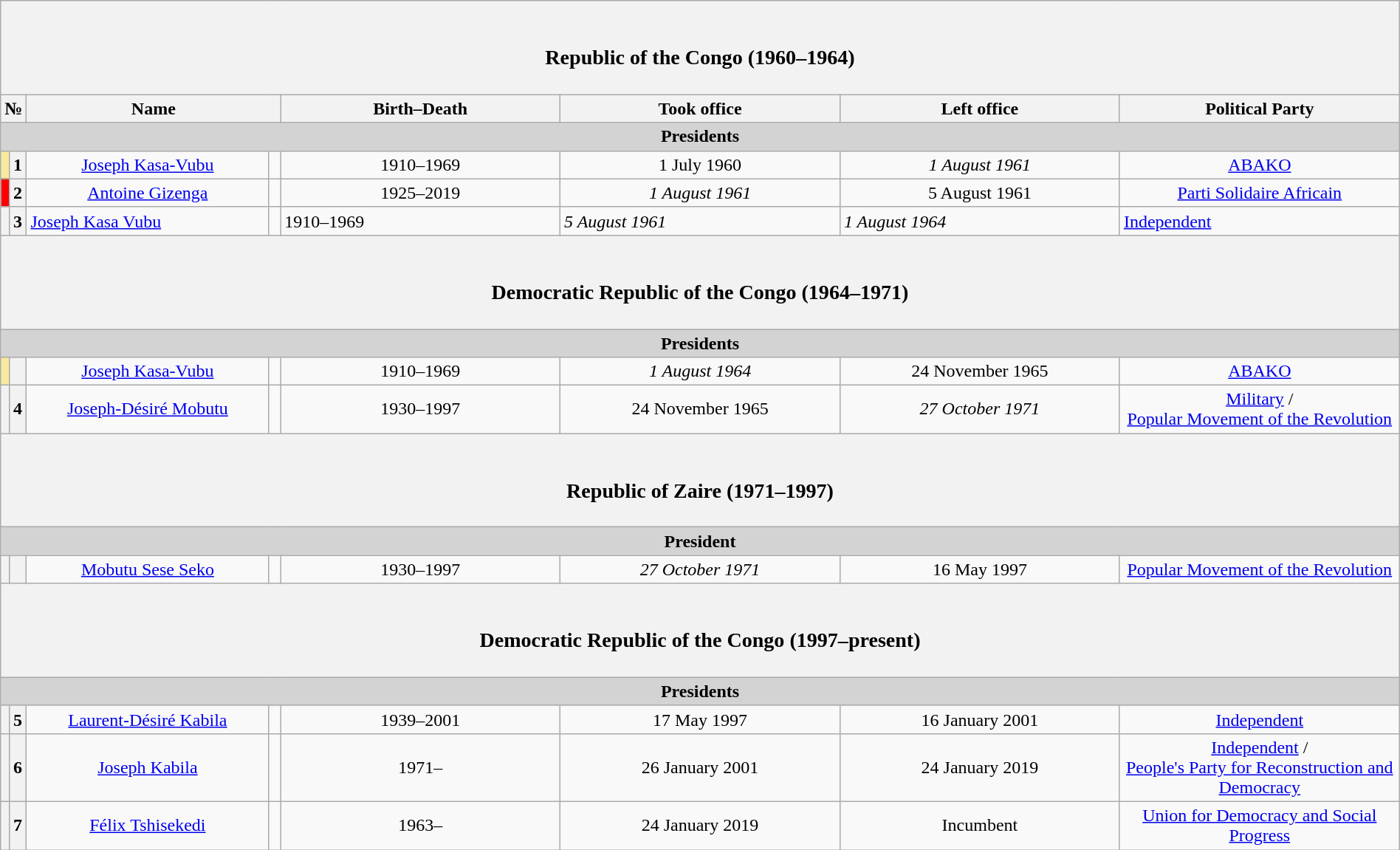<table class="wikitable" width="100%">
<tr>
<th colspan=8><br><h3>Republic of the Congo (1960–1964)</h3></th>
</tr>
<tr>
<th colspan="2" width="1%">№</th>
<th colspan="2" width="50px">Name</th>
<th width="20%">Birth–Death</th>
<th width="20%">Took office</th>
<th width="20%">Left office</th>
<th width="20%">Political Party</th>
</tr>
<tr>
<td colspan="8" bgcolor="lightgrey" align=center><strong>Presidents</strong></td>
</tr>
<tr>
<th style="background:#F9E99C"></th>
<th style="text-align:center;">1</th>
<td align=center><a href='#'>Joseph Kasa-Vubu</a></td>
<td align=center></td>
<td align=center>1910–1969</td>
<td align=center>1 July 1960</td>
<td align=center><em>1 August 1961</em></td>
<td align=center><a href='#'>ABAKO</a></td>
</tr>
<tr>
<th style="background:#FF0000"></th>
<th style="text-align:center;">2</th>
<td align=center><a href='#'>Antoine Gizenga</a></td>
<td align=center></td>
<td align=center>1925–2019</td>
<td align=center><em>1 August 1961</em></td>
<td align=center>5 August 1961</td>
<td align=center><a href='#'>Parti Solidaire Africain</a><br><em></em></td>
</tr>
<tr>
<th></th>
<th>3</th>
<td><a href='#'>Joseph        Kasa                 Vubu</a></td>
<td></td>
<td>1910–1969</td>
<td><em>5 August 1961</em></td>
<td><em>1 August 1964</em></td>
<td><a href='#'>Independent</a></td>
</tr>
<tr>
<th colspan=8><br><h3>Democratic Republic of the Congo (1964–1971)</h3></th>
</tr>
<tr>
<td colspan="8" bgcolor="lightgrey" align=center><strong>Presidents</strong></td>
</tr>
<tr>
<th style="background:#F9E99C"></th>
<th style="text-align:center;"></th>
<td align=center><a href='#'>Joseph Kasa-Vubu</a></td>
<td align=center></td>
<td align=center>1910–1969</td>
<td align=center><em>1 August 1964</em></td>
<td align=center>24 November 1965</td>
<td align=center><a href='#'>ABAKO</a></td>
</tr>
<tr>
<th></th>
<th style="text-align:center;">4</th>
<td align=center><a href='#'>Joseph-Désiré Mobutu</a></td>
<td align=center></td>
<td align=center>1930–1997</td>
<td align=center>24 November 1965</td>
<td align=center><em>27 October 1971</em></td>
<td align=center><a href='#'>Military</a> / <br> <a href='#'>Popular Movement of the Revolution</a></td>
</tr>
<tr>
<th colspan=8><br><h3>Republic of Zaire (1971–1997)</h3></th>
</tr>
<tr>
<td colspan="8" bgcolor="lightgrey" align=center><strong>President</strong></td>
</tr>
<tr>
<th></th>
<th style="text-align:center;"></th>
<td align=center><a href='#'>Mobutu Sese Seko</a></td>
<td align=center></td>
<td align=center>1930–1997</td>
<td align=center><em>27 October 1971</em></td>
<td align=center>16 May 1997</td>
<td align=center><a href='#'>Popular Movement of the Revolution</a></td>
</tr>
<tr>
<th colspan=8><br><h3>Democratic Republic of the Congo (1997–present)</h3></th>
</tr>
<tr>
<td colspan="8" bgcolor="lightgrey" align=center><strong>Presidents</strong></td>
</tr>
<tr>
<th></th>
<th style="text-align:center;">5</th>
<td align=center><a href='#'>Laurent-Désiré Kabila</a></td>
<td align=center></td>
<td align=center>1939–2001</td>
<td align=center>17 May 1997</td>
<td align=center>16 January 2001<br><em></em></td>
<td align=center><a href='#'>Independent</a></td>
</tr>
<tr>
<th></th>
<th style="text-align:center;">6</th>
<td align=center><a href='#'>Joseph Kabila</a></td>
<td align=center></td>
<td align=center>1971–</td>
<td align=center>26 January 2001<br></td>
<td align=center>24 January 2019</td>
<td align=center><a href='#'>Independent</a> / <br> <a href='#'>People's Party for Reconstruction and Democracy</a></td>
</tr>
<tr>
<th></th>
<th style="text-align:center;">7</th>
<td align=center><a href='#'>Félix Tshisekedi</a></td>
<td align=center></td>
<td align=center>1963–</td>
<td align=center>24 January 2019</td>
<td align=center>Incumbent</td>
<td align=center><a href='#'>Union for Democracy and Social Progress</a></td>
</tr>
</table>
